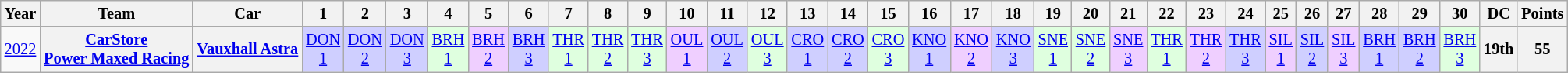<table class="wikitable" style="text-align:center; font-size:85%">
<tr>
<th>Year</th>
<th>Team</th>
<th>Car</th>
<th>1</th>
<th>2</th>
<th>3</th>
<th>4</th>
<th>5</th>
<th>6</th>
<th>7</th>
<th>8</th>
<th>9</th>
<th>10</th>
<th>11</th>
<th>12</th>
<th>13</th>
<th>14</th>
<th>15</th>
<th>16</th>
<th>17</th>
<th>18</th>
<th>19</th>
<th>20</th>
<th>21</th>
<th>22</th>
<th>23</th>
<th>24</th>
<th>25</th>
<th>26</th>
<th>27</th>
<th>28</th>
<th>29</th>
<th>30</th>
<th>DC</th>
<th>Points</th>
</tr>
<tr>
<td><a href='#'>2022</a></td>
<th nowrap><a href='#'>CarStore<br>Power Maxed Racing</a></th>
<th nowrap><a href='#'>Vauxhall Astra</a></th>
<td style="background:#CFCFFF;"><a href='#'>DON<br>1</a><br></td>
<td style="background:#CFCFFF;"><a href='#'>DON<br>2</a><br></td>
<td style="background:#CFCFFF;"><a href='#'>DON<br>3</a><br></td>
<td style="background:#DFFFDF;"><a href='#'>BRH<br>1</a><br></td>
<td style="background:#EFCFFF;"><a href='#'>BRH<br>2</a><br></td>
<td style="background:#CFCFFF;"><a href='#'>BRH<br>3</a><br></td>
<td style="background:#DFFFDF;"><a href='#'>THR<br>1</a><br></td>
<td style="background:#DFFFDF;"><a href='#'>THR<br>2</a><br></td>
<td style="background:#DFFFDF;"><a href='#'>THR<br>3</a><br></td>
<td style="background:#EFCFFF;"><a href='#'>OUL<br>1</a><br></td>
<td style="background:#CFCFFF;"><a href='#'>OUL<br>2</a><br></td>
<td style="background:#DFFFDF;"><a href='#'>OUL<br>3</a><br></td>
<td style="background:#CFCFFF;"><a href='#'>CRO<br>1</a><br></td>
<td style="background:#CFCFFF;"><a href='#'>CRO<br>2</a><br></td>
<td style="background:#DFFFDF;"><a href='#'>CRO<br>3</a><br></td>
<td style="background:#CFCFFF;"><a href='#'>KNO<br>1</a><br></td>
<td style="background:#EFCFFF;"><a href='#'>KNO<br>2</a><br></td>
<td style="background:#CFCFFF;"><a href='#'>KNO<br>3</a><br></td>
<td style="background:#DFFFDF;"><a href='#'>SNE<br>1</a><br></td>
<td style="background:#DFFFDF;"><a href='#'>SNE<br>2</a><br></td>
<td style="background:#EFCFFF;"><a href='#'>SNE<br>3</a><br></td>
<td style="background:#DFFFDF;"><a href='#'>THR<br>1</a><br></td>
<td style="background:#EFCFFF;"><a href='#'>THR<br>2</a><br></td>
<td style="background:#CFCFFF;"><a href='#'>THR<br>3</a><br></td>
<td style="background:#EFCFFF;"><a href='#'>SIL<br>1</a><br></td>
<td style="background:#CFCFFF;"><a href='#'>SIL<br>2</a><br></td>
<td style="background:#EFCFFF;"><a href='#'>SIL<br>3</a><br></td>
<td style="background:#CFCFFF;"><a href='#'>BRH<br>1</a><br></td>
<td style="background:#CFCFFF;"><a href='#'>BRH<br>2</a><br></td>
<td style="background:#DFFFDF;"><a href='#'>BRH<br>3</a><br></td>
<th>19th</th>
<th>55</th>
</tr>
</table>
